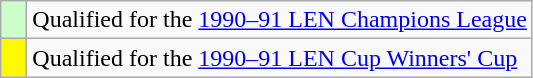<table class="wikitable" style="text-align: left;">
<tr>
<td width=10px bgcolor=#ccffcc></td>
<td>Qualified for the <a href='#'>1990–91 LEN Champions League</a></td>
</tr>
<tr>
<td width=10px bgcolor=#fffa00></td>
<td>Qualified for the <a href='#'>1990–91 LEN Cup Winners' Cup</a></td>
</tr>
</table>
